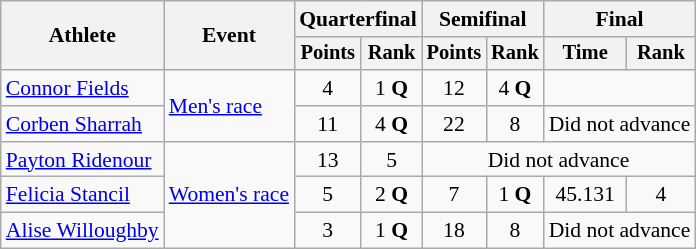<table class=wikitable style=font-size:90%;text-align:center>
<tr>
<th rowspan=2>Athlete</th>
<th rowspan=2>Event</th>
<th colspan=2>Quarterfinal</th>
<th colspan=2>Semifinal</th>
<th colspan=2>Final</th>
</tr>
<tr style=font-size:95%>
<th>Points</th>
<th>Rank</th>
<th>Points</th>
<th>Rank</th>
<th>Time</th>
<th>Rank</th>
</tr>
<tr>
<td align=left><a href='#'>Connor Fields</a></td>
<td rowspan=2 align=left><a href='#'>Men's race</a></td>
<td>4</td>
<td>1 <strong>Q</strong></td>
<td>12</td>
<td>4 <strong>Q</strong></td>
<td colspan=2></td>
</tr>
<tr>
<td align=left><a href='#'>Corben Sharrah</a></td>
<td>11</td>
<td>4 <strong>Q</strong></td>
<td>22</td>
<td>8</td>
<td colspan=2>Did not advance</td>
</tr>
<tr>
<td align=left><a href='#'>Payton Ridenour</a></td>
<td rowspan=3 align=left><a href='#'>Women's race</a></td>
<td>13</td>
<td>5</td>
<td colspan=4>Did not advance</td>
</tr>
<tr>
<td align=left><a href='#'>Felicia Stancil</a></td>
<td>5</td>
<td>2 <strong>Q</strong></td>
<td>7</td>
<td>1 <strong>Q</strong></td>
<td>45.131</td>
<td>4</td>
</tr>
<tr>
<td align=left><a href='#'>Alise Willoughby</a></td>
<td>3</td>
<td>1 <strong>Q</strong></td>
<td>18</td>
<td>8</td>
<td colspan=2>Did not advance</td>
</tr>
</table>
